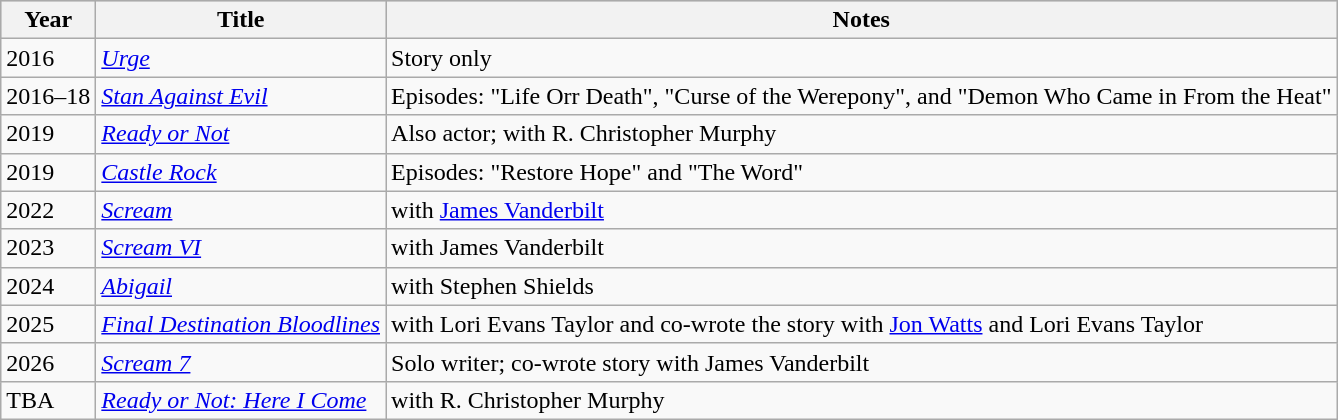<table class="wikitable">
<tr style="background:#ccc; text-align:center;">
<th>Year</th>
<th>Title</th>
<th>Notes</th>
</tr>
<tr>
<td>2016</td>
<td><em><a href='#'>Urge</a></em></td>
<td>Story only</td>
</tr>
<tr>
<td>2016–18</td>
<td><em><a href='#'>Stan Against Evil</a></em></td>
<td>Episodes: "Life Orr Death", "Curse of the Werepony", and "Demon Who Came in From the Heat"</td>
</tr>
<tr>
<td>2019</td>
<td><em><a href='#'>Ready or Not</a></em></td>
<td>Also actor; with R. Christopher Murphy</td>
</tr>
<tr>
<td>2019</td>
<td><em><a href='#'>Castle Rock</a></em></td>
<td>Episodes: "Restore Hope" and "The Word"</td>
</tr>
<tr>
<td>2022</td>
<td><em><a href='#'>Scream</a></em></td>
<td>with <a href='#'>James Vanderbilt</a></td>
</tr>
<tr>
<td>2023</td>
<td><em><a href='#'>Scream VI</a></em></td>
<td>with James Vanderbilt</td>
</tr>
<tr>
<td>2024</td>
<td><em><a href='#'>Abigail</a></em></td>
<td>with Stephen Shields</td>
</tr>
<tr>
<td>2025</td>
<td><em><a href='#'>Final Destination Bloodlines</a></em></td>
<td>with Lori Evans Taylor and co-wrote the story with <a href='#'>Jon Watts</a> and Lori Evans Taylor</td>
</tr>
<tr>
<td>2026</td>
<td><em><a href='#'>Scream 7</a></em></td>
<td>Solo writer; co-wrote story with James Vanderbilt</td>
</tr>
<tr>
<td>TBA</td>
<td><em><a href='#'>Ready or Not: Here I Come</a></em></td>
<td>with R. Christopher Murphy</td>
</tr>
</table>
